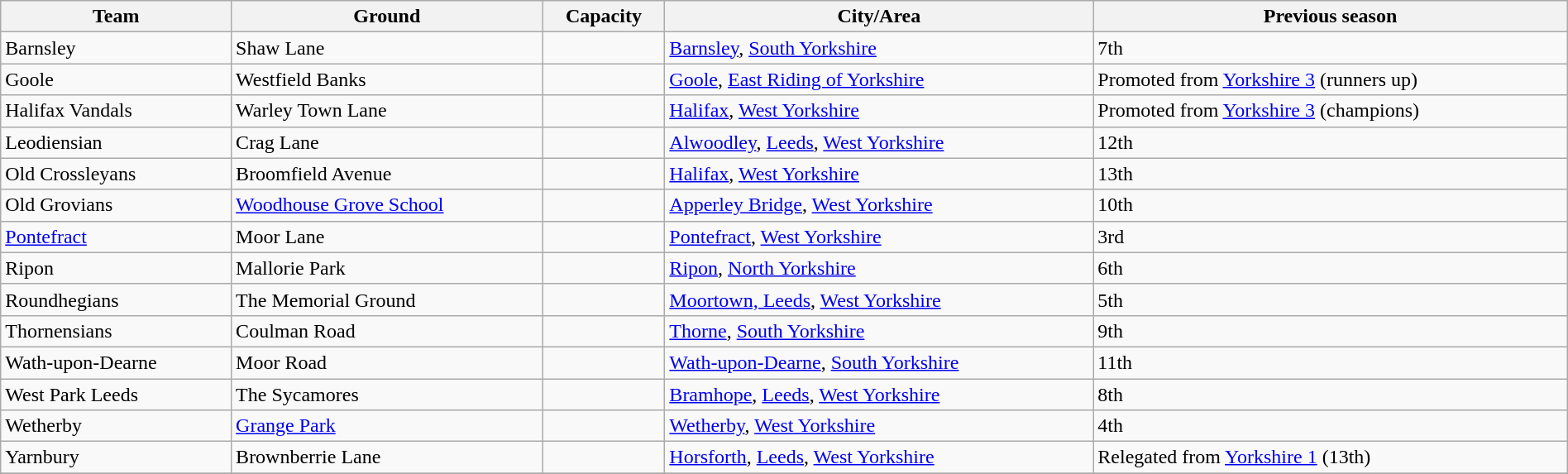<table class="wikitable sortable" width=100%>
<tr>
<th>Team</th>
<th>Ground</th>
<th>Capacity</th>
<th>City/Area</th>
<th>Previous season</th>
</tr>
<tr>
<td>Barnsley</td>
<td>Shaw Lane</td>
<td></td>
<td><a href='#'>Barnsley</a>, <a href='#'>South Yorkshire</a></td>
<td>7th</td>
</tr>
<tr>
<td>Goole</td>
<td>Westfield Banks</td>
<td></td>
<td><a href='#'>Goole</a>, <a href='#'>East Riding of Yorkshire</a></td>
<td>Promoted from <a href='#'>Yorkshire 3</a> (runners up)</td>
</tr>
<tr>
<td>Halifax Vandals</td>
<td>Warley Town Lane</td>
<td></td>
<td><a href='#'>Halifax</a>, <a href='#'>West Yorkshire</a></td>
<td>Promoted from <a href='#'>Yorkshire 3</a> (champions)</td>
</tr>
<tr>
<td>Leodiensian</td>
<td>Crag Lane</td>
<td></td>
<td><a href='#'>Alwoodley</a>, <a href='#'>Leeds</a>, <a href='#'>West Yorkshire</a></td>
<td>12th</td>
</tr>
<tr>
<td>Old Crossleyans</td>
<td>Broomfield Avenue</td>
<td></td>
<td><a href='#'>Halifax</a>, <a href='#'>West Yorkshire</a></td>
<td>13th</td>
</tr>
<tr>
<td>Old Grovians</td>
<td><a href='#'>Woodhouse Grove School</a></td>
<td></td>
<td><a href='#'>Apperley Bridge</a>, <a href='#'>West Yorkshire</a></td>
<td>10th</td>
</tr>
<tr>
<td><a href='#'>Pontefract</a></td>
<td>Moor Lane</td>
<td></td>
<td><a href='#'>Pontefract</a>, <a href='#'>West Yorkshire</a></td>
<td>3rd</td>
</tr>
<tr>
<td>Ripon</td>
<td>Mallorie Park</td>
<td></td>
<td><a href='#'>Ripon</a>, <a href='#'>North Yorkshire</a></td>
<td>6th</td>
</tr>
<tr>
<td>Roundhegians</td>
<td>The Memorial Ground</td>
<td></td>
<td><a href='#'>Moortown, Leeds</a>, <a href='#'>West Yorkshire</a></td>
<td>5th</td>
</tr>
<tr>
<td>Thornensians</td>
<td>Coulman Road</td>
<td></td>
<td><a href='#'>Thorne</a>, <a href='#'>South Yorkshire</a></td>
<td>9th</td>
</tr>
<tr>
<td>Wath-upon-Dearne</td>
<td>Moor Road</td>
<td></td>
<td><a href='#'>Wath-upon-Dearne</a>, <a href='#'>South Yorkshire</a></td>
<td>11th</td>
</tr>
<tr>
<td>West Park Leeds</td>
<td>The Sycamores</td>
<td></td>
<td><a href='#'>Bramhope</a>, <a href='#'>Leeds</a>, <a href='#'>West Yorkshire</a></td>
<td>8th</td>
</tr>
<tr>
<td>Wetherby</td>
<td><a href='#'>Grange Park</a></td>
<td></td>
<td><a href='#'>Wetherby</a>, <a href='#'>West Yorkshire</a></td>
<td>4th</td>
</tr>
<tr>
<td>Yarnbury</td>
<td>Brownberrie Lane</td>
<td></td>
<td><a href='#'>Horsforth</a>, <a href='#'>Leeds</a>, <a href='#'>West Yorkshire</a></td>
<td>Relegated from <a href='#'>Yorkshire 1</a> (13th)</td>
</tr>
<tr>
</tr>
</table>
